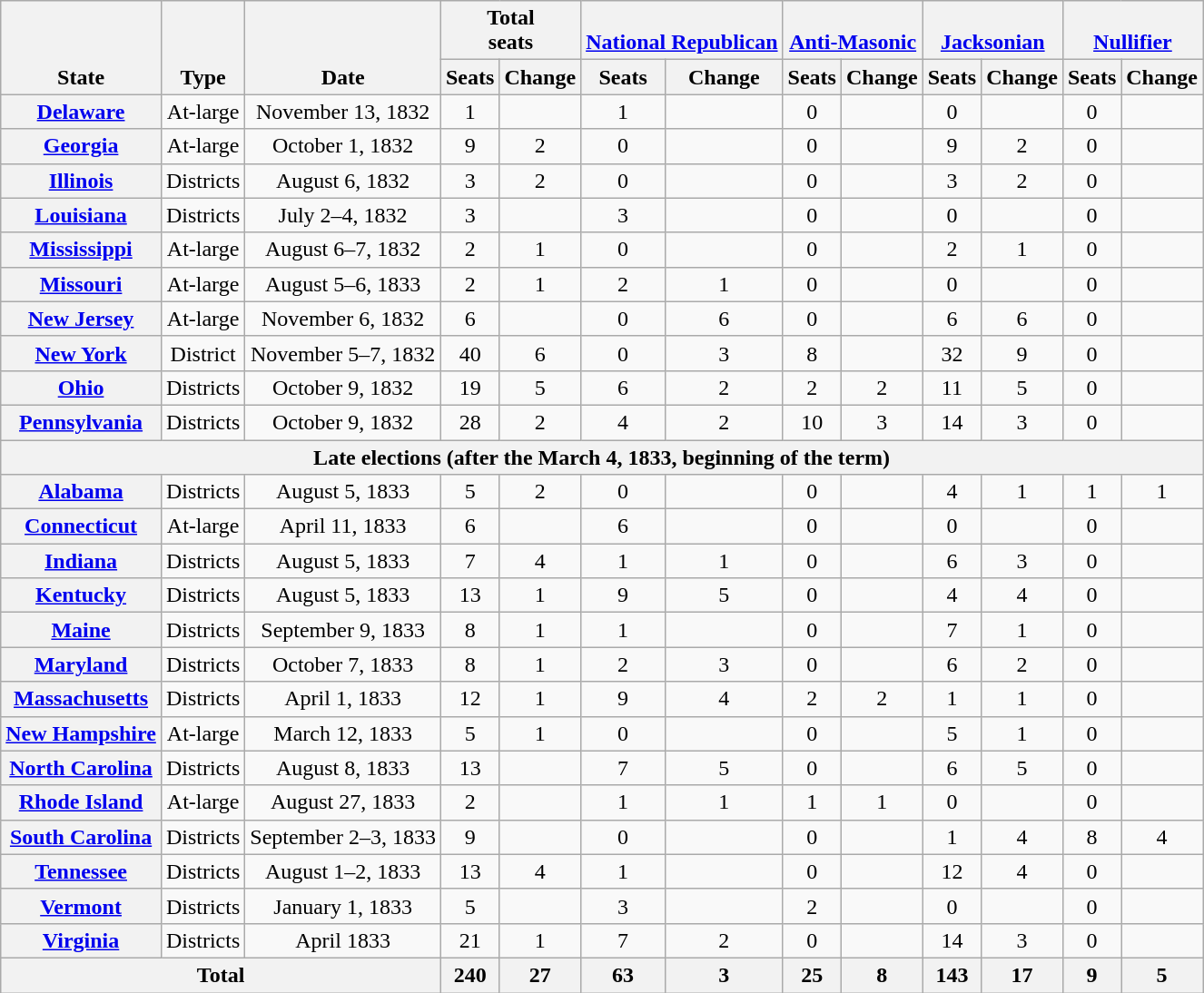<table class="wikitable sortable" style="text-align:center">
<tr valign=bottom>
<th rowspan=2>State</th>
<th rowspan=2>Type</th>
<th rowspan=2 data-sort-type=Date>Date</th>
<th colspan=2>Total<br>seats</th>
<th colspan=2 ><a href='#'>National Republican</a></th>
<th colspan=2 ><a href='#'>Anti-Masonic</a></th>
<th colspan=2 ><a href='#'>Jacksonian</a></th>
<th colspan=2 ><a href='#'>Nullifier</a></th>
</tr>
<tr class=small>
<th>Seats</th>
<th>Change</th>
<th>Seats</th>
<th>Change</th>
<th>Seats</th>
<th>Change</th>
<th>Seats</th>
<th>Change</th>
<th>Seats</th>
<th>Change</th>
</tr>
<tr>
<th><a href='#'>Delaware</a></th>
<td>At-large</td>
<td>November 13, 1832</td>
<td data-sort-value=1>1</td>
<td data-sort-value=0></td>
<td>1</td>
<td></td>
<td>0</td>
<td></td>
<td>0</td>
<td></td>
<td>0</td>
<td></td>
</tr>
<tr>
<th><a href='#'>Georgia</a></th>
<td>At-large</td>
<td>October 1, 1832</td>
<td data-sort-value=9>9</td>
<td data-sort-value=+2>2</td>
<td>0</td>
<td></td>
<td>0</td>
<td></td>
<td>9</td>
<td>2</td>
<td>0</td>
<td></td>
</tr>
<tr>
<th><a href='#'>Illinois</a></th>
<td>Districts</td>
<td>August 6, 1832</td>
<td data-sort-value=3>3</td>
<td data-sort-value=+2>2</td>
<td>0</td>
<td></td>
<td>0</td>
<td></td>
<td>3</td>
<td>2</td>
<td>0</td>
<td></td>
</tr>
<tr>
<th><a href='#'>Louisiana</a></th>
<td>Districts</td>
<td data-sort-value="July 4, 1832">July 2–4, 1832</td>
<td data-sort-value=3>3</td>
<td data-sort-value=0></td>
<td>3</td>
<td></td>
<td>0</td>
<td></td>
<td>0</td>
<td></td>
<td>0</td>
<td></td>
</tr>
<tr>
<th><a href='#'>Mississippi</a></th>
<td>At-large</td>
<td data-sort-value="August 6, 1832">August 6–7, 1832</td>
<td data-sort-value=2>2</td>
<td data-sort-value=+1>1</td>
<td>0</td>
<td></td>
<td>0</td>
<td></td>
<td>2</td>
<td>1</td>
<td>0</td>
<td></td>
</tr>
<tr>
<th><a href='#'>Missouri</a></th>
<td>At-large</td>
<td data-sort-value="August 6, 1832">August 5–6, 1833</td>
<td data-sort-value=2>2</td>
<td data-sort-value=+1>1</td>
<td>2</td>
<td>1</td>
<td>0</td>
<td></td>
<td>0</td>
<td></td>
<td>0</td>
<td></td>
</tr>
<tr>
<th><a href='#'>New Jersey</a></th>
<td>At-large</td>
<td>November 6, 1832</td>
<td data-sort-value=6>6</td>
<td data-sort-value=0></td>
<td>0</td>
<td>6</td>
<td>0</td>
<td></td>
<td>6</td>
<td>6</td>
<td>0</td>
<td></td>
</tr>
<tr>
<th><a href='#'>New York</a></th>
<td>District</td>
<td data-sort-value="November 7, 1832">November 5–7, 1832</td>
<td data-sort-value=40>40</td>
<td data-sort-value=+6>6</td>
<td>0</td>
<td>3</td>
<td>8</td>
<td></td>
<td>32</td>
<td>9</td>
<td>0</td>
<td></td>
</tr>
<tr>
<th><a href='#'>Ohio</a></th>
<td>Districts</td>
<td>October 9, 1832</td>
<td data-sort-value=19>19</td>
<td data-sort-value=+5>5</td>
<td>6</td>
<td>2</td>
<td>2</td>
<td>2</td>
<td>11</td>
<td>5</td>
<td>0</td>
<td></td>
</tr>
<tr>
<th><a href='#'>Pennsylvania</a></th>
<td>Districts</td>
<td>October 9, 1832</td>
<td data-sort-value=28>28</td>
<td data-sort-value=+2>2</td>
<td>4</td>
<td>2</td>
<td>10</td>
<td>3</td>
<td>14</td>
<td>3</td>
<td>0</td>
<td></td>
</tr>
<tr>
<th data-sort-value="March 4, 1833" colspan=13>Late elections (after the March 4, 1833, beginning of the term)</th>
</tr>
<tr>
<th><a href='#'>Alabama</a></th>
<td>Districts</td>
<td>August 5, 1833</td>
<td data-sort-value=5>5</td>
<td data-sort-value=+2>2</td>
<td>0</td>
<td></td>
<td>0</td>
<td></td>
<td>4</td>
<td>1</td>
<td>1</td>
<td>1</td>
</tr>
<tr>
<th><a href='#'>Connecticut</a></th>
<td>At-large</td>
<td>April 11, 1833</td>
<td data-sort-value=6>6</td>
<td data-sort-value=0></td>
<td>6</td>
<td></td>
<td>0</td>
<td></td>
<td>0</td>
<td></td>
<td>0</td>
<td></td>
</tr>
<tr>
<th><a href='#'>Indiana</a></th>
<td>Districts</td>
<td>August 5, 1833</td>
<td data-sort-value=7>7</td>
<td data-sort-value=+4>4</td>
<td>1</td>
<td>1</td>
<td>0</td>
<td></td>
<td>6</td>
<td>3</td>
<td>0</td>
<td></td>
</tr>
<tr>
<th><a href='#'>Kentucky</a></th>
<td>Districts</td>
<td>August 5, 1833</td>
<td data-sort-value=13>13</td>
<td data-sort-value=+1>1</td>
<td>9</td>
<td>5</td>
<td>0</td>
<td></td>
<td>4</td>
<td>4</td>
<td>0</td>
<td></td>
</tr>
<tr>
<th><a href='#'>Maine</a></th>
<td>Districts</td>
<td>September 9, 1833</td>
<td data-sort-value=8>8</td>
<td data-sort-value=+1>1</td>
<td>1</td>
<td></td>
<td>0</td>
<td></td>
<td>7</td>
<td>1</td>
<td>0</td>
<td></td>
</tr>
<tr>
<th><a href='#'>Maryland</a></th>
<td>Districts</td>
<td>October 7, 1833</td>
<td data-sort-value=8>8</td>
<td data-sort-value=-1>1</td>
<td>2</td>
<td>3</td>
<td>0</td>
<td></td>
<td>6</td>
<td>2</td>
<td>0</td>
<td></td>
</tr>
<tr>
<th><a href='#'>Massachusetts</a></th>
<td>Districts</td>
<td>April 1, 1833</td>
<td data-sort-value=12>12</td>
<td data-sort-value=-1>1</td>
<td>9</td>
<td>4</td>
<td>2</td>
<td>2</td>
<td>1</td>
<td>1</td>
<td>0</td>
<td></td>
</tr>
<tr>
<th><a href='#'>New Hampshire</a></th>
<td>At-large</td>
<td>March 12, 1833</td>
<td data-sort-value=5>5</td>
<td data-sort-value=-1>1</td>
<td>0</td>
<td></td>
<td>0</td>
<td></td>
<td>5</td>
<td>1</td>
<td>0</td>
<td></td>
</tr>
<tr>
<th><a href='#'>North Carolina</a></th>
<td>Districts</td>
<td>August 8, 1833</td>
<td data-sort-value=13>13</td>
<td data-sort-value=0></td>
<td>7</td>
<td>5</td>
<td>0</td>
<td></td>
<td>6</td>
<td>5</td>
<td>0</td>
<td></td>
</tr>
<tr>
<th><a href='#'>Rhode Island</a></th>
<td>At-large</td>
<td>August 27, 1833</td>
<td data-sort-value=2>2</td>
<td data-sort-value=0></td>
<td>1</td>
<td>1</td>
<td>1</td>
<td>1</td>
<td>0</td>
<td></td>
<td>0</td>
<td></td>
</tr>
<tr>
<th><a href='#'>South Carolina</a></th>
<td>Districts</td>
<td data-sort-value="September 3, 1833">September 2–3, 1833</td>
<td data-sort-value=9>9</td>
<td data-sort-value=0></td>
<td>0</td>
<td></td>
<td>0</td>
<td></td>
<td>1</td>
<td>4</td>
<td>8</td>
<td>4</td>
</tr>
<tr>
<th><a href='#'>Tennessee</a></th>
<td>Districts</td>
<td data-sort-value="August 2, 1833">August 1–2, 1833</td>
<td data-sort-value=13>13</td>
<td data-sort-value=+4>4</td>
<td>1</td>
<td></td>
<td>0</td>
<td></td>
<td>12</td>
<td>4</td>
<td>0</td>
<td></td>
</tr>
<tr>
<th><a href='#'>Vermont</a></th>
<td>Districts</td>
<td>January 1, 1833</td>
<td data-sort-value=5>5</td>
<td data-sort-value=0></td>
<td>3</td>
<td></td>
<td>2</td>
<td></td>
<td>0</td>
<td></td>
<td>0</td>
<td></td>
</tr>
<tr>
<th><a href='#'>Virginia</a></th>
<td>Districts</td>
<td data-sort-value="April 0, 1833">April 1833</td>
<td data-sort-value=21>21</td>
<td data-sort-value=-1>1</td>
<td>7</td>
<td>2</td>
<td>0</td>
<td></td>
<td>14</td>
<td>3</td>
<td>0</td>
<td></td>
</tr>
<tr>
<th colspan=3>Total</th>
<th>240</th>
<th>27</th>
<th>63<br></th>
<th>3</th>
<th>25<br></th>
<th>8</th>
<th>143<br></th>
<th>17</th>
<th>9<br></th>
<th>5</th>
</tr>
</table>
